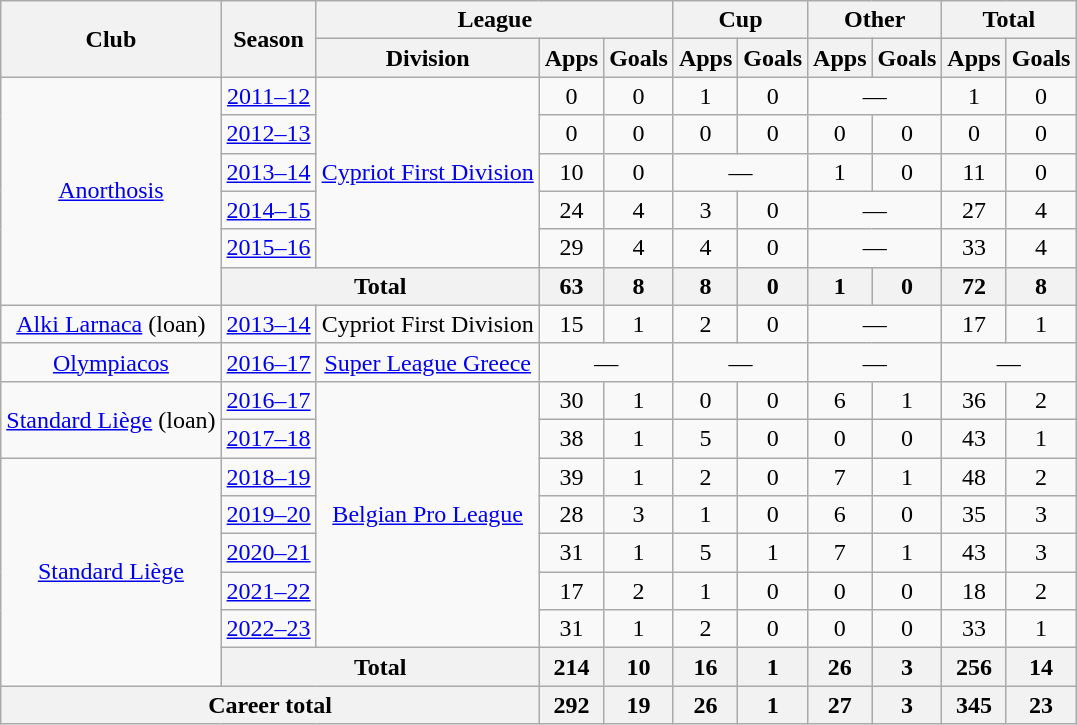<table class="wikitable" style="text-align:center">
<tr>
<th rowspan=2>Club</th>
<th rowspan=2>Season</th>
<th colspan=3>League</th>
<th colspan=2>Cup</th>
<th colspan=2>Other</th>
<th colspan=3>Total</th>
</tr>
<tr>
<th>Division</th>
<th>Apps</th>
<th>Goals</th>
<th>Apps</th>
<th>Goals</th>
<th>Apps</th>
<th>Goals</th>
<th>Apps</th>
<th>Goals</th>
</tr>
<tr>
<td rowspan=6><a href='#'>Anorthosis</a></td>
<td><a href='#'>2011–12</a></td>
<td rowspan="5"><a href='#'>Cypriot First Division</a></td>
<td>0</td>
<td>0</td>
<td>1</td>
<td>0</td>
<td colspan=2>—</td>
<td>1</td>
<td>0</td>
</tr>
<tr>
<td><a href='#'>2012–13</a></td>
<td>0</td>
<td>0</td>
<td>0</td>
<td>0</td>
<td>0</td>
<td>0</td>
<td>0</td>
<td>0</td>
</tr>
<tr>
<td><a href='#'>2013–14</a></td>
<td>10</td>
<td>0</td>
<td colspan=2>—</td>
<td>1</td>
<td>0</td>
<td>11</td>
<td>0</td>
</tr>
<tr>
<td><a href='#'>2014–15</a></td>
<td>24</td>
<td>4</td>
<td>3</td>
<td>0</td>
<td colspan=2>—</td>
<td>27</td>
<td>4</td>
</tr>
<tr>
<td><a href='#'>2015–16</a></td>
<td>29</td>
<td>4</td>
<td>4</td>
<td>0</td>
<td colspan=2>—</td>
<td>33</td>
<td>4</td>
</tr>
<tr>
<th colspan=2>Total</th>
<th>63</th>
<th>8</th>
<th>8</th>
<th>0</th>
<th>1</th>
<th>0</th>
<th>72</th>
<th>8</th>
</tr>
<tr>
<td><a href='#'>Alki Larnaca</a> (loan)</td>
<td><a href='#'>2013–14</a></td>
<td>Cypriot First Division</td>
<td>15</td>
<td>1</td>
<td>2</td>
<td>0</td>
<td colspan=2>—</td>
<td>17</td>
<td>1</td>
</tr>
<tr>
<td><a href='#'>Olympiacos</a></td>
<td><a href='#'>2016–17</a></td>
<td><a href='#'>Super League Greece</a></td>
<td colspan=2>—</td>
<td colspan=2>—</td>
<td colspan=2>—</td>
<td colspan=2>—</td>
</tr>
<tr>
<td rowspan=2><a href='#'>Standard Liège</a> (loan)</td>
<td><a href='#'>2016–17</a></td>
<td rowspan="7"><a href='#'>Belgian Pro League</a></td>
<td>30</td>
<td>1</td>
<td>0</td>
<td>0</td>
<td>6</td>
<td>1</td>
<td>36</td>
<td>2</td>
</tr>
<tr>
<td><a href='#'>2017–18</a></td>
<td>38</td>
<td>1</td>
<td>5</td>
<td>0</td>
<td>0</td>
<td>0</td>
<td>43</td>
<td>1</td>
</tr>
<tr>
<td rowspan=6><a href='#'>Standard Liège</a></td>
<td><a href='#'>2018–19</a></td>
<td>39</td>
<td>1</td>
<td>2</td>
<td>0</td>
<td>7</td>
<td>1</td>
<td>48</td>
<td>2</td>
</tr>
<tr>
<td><a href='#'>2019–20</a></td>
<td>28</td>
<td>3</td>
<td>1</td>
<td>0</td>
<td>6</td>
<td>0</td>
<td>35</td>
<td>3</td>
</tr>
<tr>
<td><a href='#'>2020–21</a></td>
<td>31</td>
<td>1</td>
<td>5</td>
<td>1</td>
<td>7</td>
<td>1</td>
<td>43</td>
<td>3</td>
</tr>
<tr>
<td><a href='#'>2021–22</a></td>
<td>17</td>
<td>2</td>
<td>1</td>
<td>0</td>
<td>0</td>
<td>0</td>
<td>18</td>
<td>2</td>
</tr>
<tr>
<td><a href='#'>2022–23</a></td>
<td>31</td>
<td>1</td>
<td>2</td>
<td>0</td>
<td>0</td>
<td>0</td>
<td>33</td>
<td>1</td>
</tr>
<tr>
<th colspan=2>Total</th>
<th>214</th>
<th>10</th>
<th>16</th>
<th>1</th>
<th>26</th>
<th>3</th>
<th>256</th>
<th>14</th>
</tr>
<tr>
<th colspan=3>Career total</th>
<th>292</th>
<th>19</th>
<th>26</th>
<th>1</th>
<th>27</th>
<th>3</th>
<th>345</th>
<th>23</th>
</tr>
</table>
